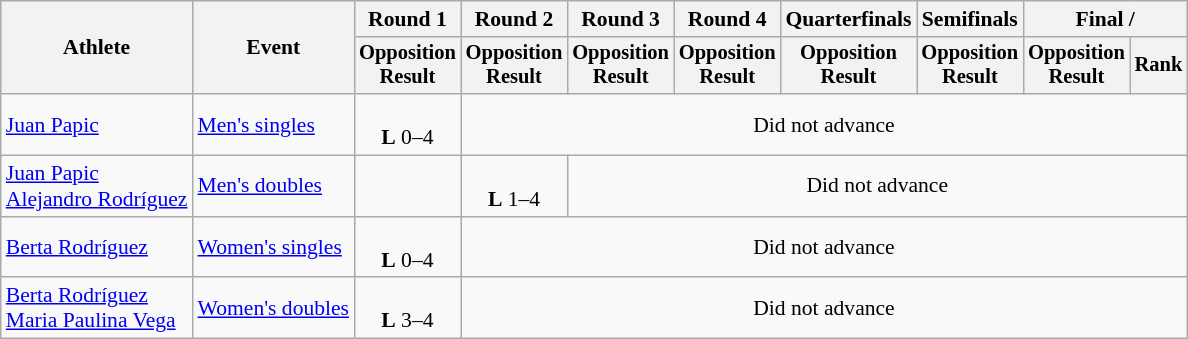<table class="wikitable" style="font-size:90%">
<tr>
<th rowspan="2">Athlete</th>
<th rowspan="2">Event</th>
<th>Round 1</th>
<th>Round 2</th>
<th>Round 3</th>
<th>Round 4</th>
<th>Quarterfinals</th>
<th>Semifinals</th>
<th colspan=2>Final / </th>
</tr>
<tr style="font-size:95%">
<th>Opposition<br>Result</th>
<th>Opposition<br>Result</th>
<th>Opposition<br>Result</th>
<th>Opposition<br>Result</th>
<th>Opposition<br>Result</th>
<th>Opposition<br>Result</th>
<th>Opposition<br>Result</th>
<th>Rank</th>
</tr>
<tr align=center>
<td align=left><a href='#'>Juan Papic</a></td>
<td align=left><a href='#'>Men's singles</a></td>
<td><br><strong>L</strong> 0–4</td>
<td colspan=7>Did not advance</td>
</tr>
<tr align=center>
<td align=left><a href='#'>Juan Papic</a><br><a href='#'>Alejandro Rodríguez</a></td>
<td align=left><a href='#'>Men's doubles</a></td>
<td></td>
<td><br><strong>L</strong> 1–4</td>
<td colspan=6>Did not advance</td>
</tr>
<tr align=center>
<td align=left><a href='#'>Berta Rodríguez</a></td>
<td align=left><a href='#'>Women's singles</a></td>
<td><br><strong>L</strong> 0–4</td>
<td colspan=7>Did not advance</td>
</tr>
<tr align=center>
<td align=left><a href='#'>Berta Rodríguez</a><br><a href='#'>Maria Paulina Vega</a></td>
<td align=left><a href='#'>Women's doubles</a></td>
<td><br><strong>L</strong> 3–4</td>
<td colspan=7>Did not advance</td>
</tr>
</table>
